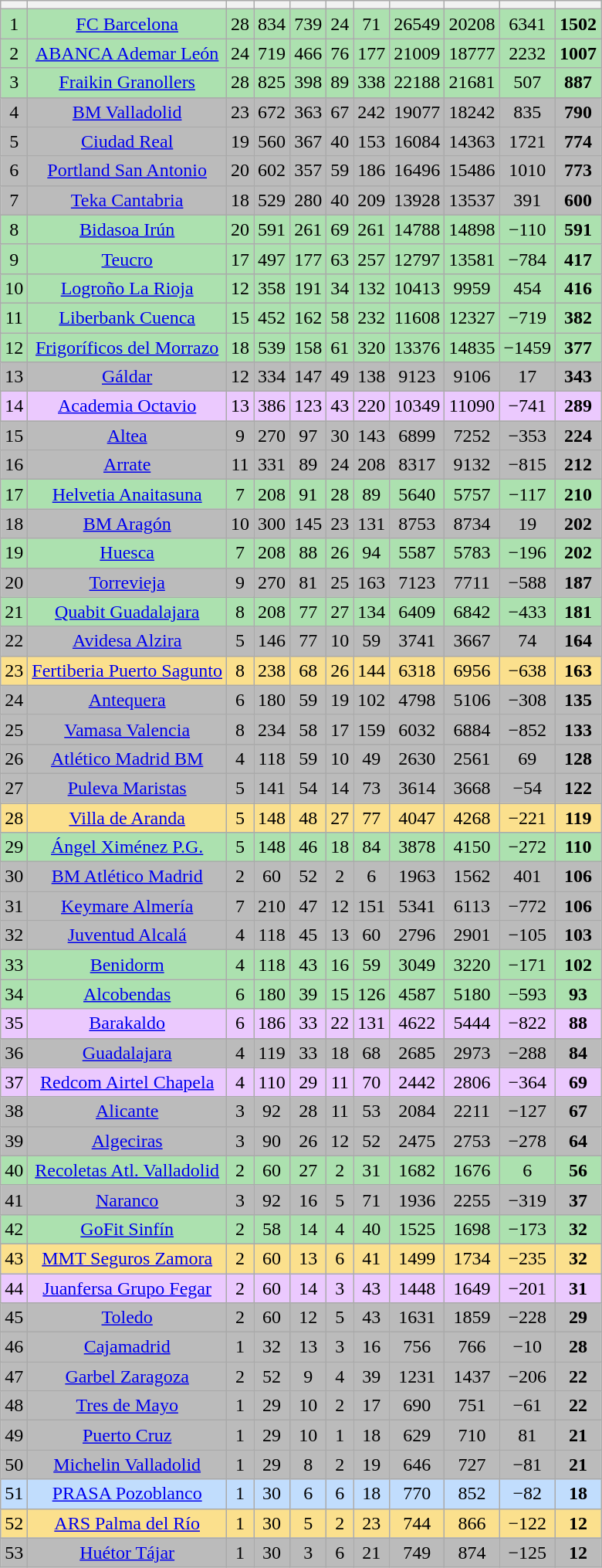<table class="wikitable sortable" style="text-align:center;">
<tr>
<th></th>
<th></th>
<th></th>
<th></th>
<th></th>
<th></th>
<th></th>
<th></th>
<th></th>
<th></th>
<th></th>
</tr>
<tr style="text-align:center; background:#ace1af;">
<td>1</td>
<td><a href='#'>FC Barcelona</a></td>
<td>28</td>
<td>834</td>
<td>739</td>
<td>24</td>
<td>71</td>
<td>26549</td>
<td>20208</td>
<td>6341</td>
<td><strong>1502</strong></td>
</tr>
<tr style="text-align:center; background:#ace1af;">
<td>2</td>
<td><a href='#'>ABANCA Ademar León</a></td>
<td>24</td>
<td>719</td>
<td>466</td>
<td>76</td>
<td>177</td>
<td>21009</td>
<td>18777</td>
<td>2232</td>
<td><strong>1007</strong></td>
</tr>
<tr style="text-align:center; background:#ace1af;">
<td>3</td>
<td><a href='#'>Fraikin Granollers</a></td>
<td>28</td>
<td>825</td>
<td>398</td>
<td>89</td>
<td>338</td>
<td>22188</td>
<td>21681</td>
<td>507</td>
<td><strong>887</strong></td>
</tr>
<tr style="text-align:center; background:#bbb;">
<td>4</td>
<td><a href='#'>BM Valladolid</a></td>
<td>23</td>
<td>672</td>
<td>363</td>
<td>67</td>
<td>242</td>
<td>19077</td>
<td>18242</td>
<td>835</td>
<td><strong>790</strong></td>
</tr>
<tr style="text-align:center; background:#bbb;">
<td>5</td>
<td><a href='#'>Ciudad Real</a></td>
<td>19</td>
<td>560</td>
<td>367</td>
<td>40</td>
<td>153</td>
<td>16084</td>
<td>14363</td>
<td>1721</td>
<td><strong>774</strong></td>
</tr>
<tr style="text-align:center; background:#bbb;">
<td>6</td>
<td><a href='#'>Portland San Antonio</a></td>
<td>20</td>
<td>602</td>
<td>357</td>
<td>59</td>
<td>186</td>
<td>16496</td>
<td>15486</td>
<td>1010</td>
<td><strong>773</strong></td>
</tr>
<tr style="text-align:center; background:#bbb;">
<td>7</td>
<td><a href='#'>Teka Cantabria</a></td>
<td>18</td>
<td>529</td>
<td>280</td>
<td>40</td>
<td>209</td>
<td>13928</td>
<td>13537</td>
<td>391</td>
<td><strong>600</strong></td>
</tr>
<tr style="text-align:center; background:#ace1af;">
<td>8</td>
<td><a href='#'>Bidasoa Irún</a></td>
<td>20</td>
<td>591</td>
<td>261</td>
<td>69</td>
<td>261</td>
<td>14788</td>
<td>14898</td>
<td>−110</td>
<td><strong>591</strong></td>
</tr>
<tr style="text-align:center; background:#ace1af;">
<td>9</td>
<td><a href='#'>Teucro</a></td>
<td>17</td>
<td>497</td>
<td>177</td>
<td>63</td>
<td>257</td>
<td>12797</td>
<td>13581</td>
<td>−784</td>
<td><strong>417</strong></td>
</tr>
<tr style="text-align:center; background:#ace1af;">
<td>10</td>
<td><a href='#'>Logroño La Rioja</a></td>
<td>12</td>
<td>358</td>
<td>191</td>
<td>34</td>
<td>132</td>
<td>10413</td>
<td>9959</td>
<td>454</td>
<td><strong>416</strong></td>
</tr>
<tr style="text-align:center; background:#ace1af;">
<td>11</td>
<td><a href='#'>Liberbank Cuenca</a></td>
<td>15</td>
<td>452</td>
<td>162</td>
<td>58</td>
<td>232</td>
<td>11608</td>
<td>12327</td>
<td>−719</td>
<td><strong>382</strong></td>
</tr>
<tr style="text-align:center; background:#ace1af;">
<td>12</td>
<td><a href='#'>Frigoríficos del Morrazo</a></td>
<td>18</td>
<td>539</td>
<td>158</td>
<td>61</td>
<td>320</td>
<td>13376</td>
<td>14835</td>
<td>−1459</td>
<td><strong>377</strong></td>
</tr>
<tr style="text-align:center; background:#bbb;">
<td>13</td>
<td><a href='#'>Gáldar</a></td>
<td>12</td>
<td>334</td>
<td>147</td>
<td>49</td>
<td>138</td>
<td>9123</td>
<td>9106</td>
<td>17</td>
<td><strong>343</strong></td>
</tr>
<tr style="text-align:center; background:#ebc9fe;">
<td>14</td>
<td><a href='#'>Academia Octavio</a></td>
<td>13</td>
<td>386</td>
<td>123</td>
<td>43</td>
<td>220</td>
<td>10349</td>
<td>11090</td>
<td>−741</td>
<td><strong>289</strong></td>
</tr>
<tr style="text-align:center; background:#bbb;">
<td>15</td>
<td><a href='#'>Altea</a></td>
<td>9</td>
<td>270</td>
<td>97</td>
<td>30</td>
<td>143</td>
<td>6899</td>
<td>7252</td>
<td>−353</td>
<td><strong>224</strong></td>
</tr>
<tr style="text-align:center; background:#bbb;">
<td>16</td>
<td><a href='#'>Arrate</a></td>
<td>11</td>
<td>331</td>
<td>89</td>
<td>24</td>
<td>208</td>
<td>8317</td>
<td>9132</td>
<td>−815</td>
<td><strong>212</strong></td>
</tr>
<tr style="text-align:center; background:#ace1af;">
<td>17</td>
<td><a href='#'>Helvetia Anaitasuna</a></td>
<td>7</td>
<td>208</td>
<td>91</td>
<td>28</td>
<td>89</td>
<td>5640</td>
<td>5757</td>
<td>−117</td>
<td><strong>210</strong></td>
</tr>
<tr style="text-align:center; background:#bbb;">
<td>18</td>
<td><a href='#'>BM Aragón</a></td>
<td>10</td>
<td>300</td>
<td>145</td>
<td>23</td>
<td>131</td>
<td>8753</td>
<td>8734</td>
<td>19</td>
<td><strong>202</strong></td>
</tr>
<tr style="text-align:center; background:#ace1af;">
<td>19</td>
<td><a href='#'>Huesca</a></td>
<td>7</td>
<td>208</td>
<td>88</td>
<td>26</td>
<td>94</td>
<td>5587</td>
<td>5783</td>
<td>−196</td>
<td><strong>202</strong></td>
</tr>
<tr style="text-align:center; background:#bbb;">
<td>20</td>
<td><a href='#'>Torrevieja</a></td>
<td>9</td>
<td>270</td>
<td>81</td>
<td>25</td>
<td>163</td>
<td>7123</td>
<td>7711</td>
<td>−588</td>
<td><strong>187</strong></td>
</tr>
<tr style="text-align:center; background:#ace1af;">
<td>21</td>
<td><a href='#'>Quabit Guadalajara</a></td>
<td>8</td>
<td>208</td>
<td>77</td>
<td>27</td>
<td>134</td>
<td>6409</td>
<td>6842</td>
<td>−433</td>
<td><strong>181</strong></td>
</tr>
<tr style="text-align:center; background:#bbb;">
<td>22</td>
<td><a href='#'>Avidesa Alzira</a></td>
<td>5</td>
<td>146</td>
<td>77</td>
<td>10</td>
<td>59</td>
<td>3741</td>
<td>3667</td>
<td>74</td>
<td><strong>164</strong></td>
</tr>
<tr style="text-align:center; background:#fbe08d;">
<td>23</td>
<td><a href='#'>Fertiberia Puerto Sagunto</a></td>
<td>8</td>
<td>238</td>
<td>68</td>
<td>26</td>
<td>144</td>
<td>6318</td>
<td>6956</td>
<td>−638</td>
<td><strong>163</strong></td>
</tr>
<tr style="text-align:center; background:#bbb;">
<td>24</td>
<td><a href='#'>Antequera</a></td>
<td>6</td>
<td>180</td>
<td>59</td>
<td>19</td>
<td>102</td>
<td>4798</td>
<td>5106</td>
<td>−308</td>
<td><strong>135</strong></td>
</tr>
<tr style="text-align:center; background:#bbb;">
<td>25</td>
<td><a href='#'>Vamasa Valencia</a></td>
<td>8</td>
<td>234</td>
<td>58</td>
<td>17</td>
<td>159</td>
<td>6032</td>
<td>6884</td>
<td>−852</td>
<td><strong>133</strong></td>
</tr>
<tr style="text-align:center; background:#bbb;">
<td>26</td>
<td><a href='#'>Atlético Madrid BM</a></td>
<td>4</td>
<td>118</td>
<td>59</td>
<td>10</td>
<td>49</td>
<td>2630</td>
<td>2561</td>
<td>69</td>
<td><strong>128</strong></td>
</tr>
<tr style="text-align:center; background:#bbb;">
<td>27</td>
<td><a href='#'>Puleva Maristas</a></td>
<td>5</td>
<td>141</td>
<td>54</td>
<td>14</td>
<td>73</td>
<td>3614</td>
<td>3668</td>
<td>−54</td>
<td><strong>122</strong></td>
</tr>
<tr style="text-align:center; background:#fbe08d;">
<td>28</td>
<td><a href='#'>Villa de Aranda</a></td>
<td>5</td>
<td>148</td>
<td>48</td>
<td>27</td>
<td>77</td>
<td>4047</td>
<td>4268</td>
<td>−221</td>
<td><strong>119</strong></td>
</tr>
<tr style="text-align:center; background:#ace1af;">
<td>29</td>
<td><a href='#'>Ángel Ximénez P.G.</a></td>
<td>5</td>
<td>148</td>
<td>46</td>
<td>18</td>
<td>84</td>
<td>3878</td>
<td>4150</td>
<td>−272</td>
<td><strong>110</strong></td>
</tr>
<tr style="text-align:center; background:#bbb;">
<td>30</td>
<td><a href='#'>BM Atlético Madrid</a></td>
<td>2</td>
<td>60</td>
<td>52</td>
<td>2</td>
<td>6</td>
<td>1963</td>
<td>1562</td>
<td>401</td>
<td><strong>106</strong></td>
</tr>
<tr style="text-align:center; background:#bbb;">
<td>31</td>
<td><a href='#'>Keymare Almería</a></td>
<td>7</td>
<td>210</td>
<td>47</td>
<td>12</td>
<td>151</td>
<td>5341</td>
<td>6113</td>
<td>−772</td>
<td><strong>106</strong></td>
</tr>
<tr style="text-align:center; background:#bbb;">
<td>32</td>
<td><a href='#'>Juventud Alcalá</a></td>
<td>4</td>
<td>118</td>
<td>45</td>
<td>13</td>
<td>60</td>
<td>2796</td>
<td>2901</td>
<td>−105</td>
<td><strong>103</strong></td>
</tr>
<tr style="text-align:center; background:#ace1af;">
<td>33</td>
<td><a href='#'>Benidorm</a></td>
<td>4</td>
<td>118</td>
<td>43</td>
<td>16</td>
<td>59</td>
<td>3049</td>
<td>3220</td>
<td>−171</td>
<td><strong>102</strong></td>
</tr>
<tr style="text-align:center; background:#ace1af;">
<td>34</td>
<td><a href='#'>Alcobendas</a></td>
<td>6</td>
<td>180</td>
<td>39</td>
<td>15</td>
<td>126</td>
<td>4587</td>
<td>5180</td>
<td>−593</td>
<td><strong>93</strong></td>
</tr>
<tr style="text-align:center; background:#ebc9fe;">
<td>35</td>
<td><a href='#'>Barakaldo</a></td>
<td>6</td>
<td>186</td>
<td>33</td>
<td>22</td>
<td>131</td>
<td>4622</td>
<td>5444</td>
<td>−822</td>
<td><strong>88</strong></td>
</tr>
<tr style="text-align:center; background:#bbb;">
<td>36</td>
<td><a href='#'>Guadalajara</a></td>
<td>4</td>
<td>119</td>
<td>33</td>
<td>18</td>
<td>68</td>
<td>2685</td>
<td>2973</td>
<td>−288</td>
<td><strong>84</strong></td>
</tr>
<tr style="text-align:center; background:#ebc9fe;">
<td>37</td>
<td><a href='#'>Redcom Airtel Chapela</a></td>
<td>4</td>
<td>110</td>
<td>29</td>
<td>11</td>
<td>70</td>
<td>2442</td>
<td>2806</td>
<td>−364</td>
<td><strong>69</strong></td>
</tr>
<tr style="text-align:center; background:#bbb;">
<td>38</td>
<td><a href='#'>Alicante</a></td>
<td>3</td>
<td>92</td>
<td>28</td>
<td>11</td>
<td>53</td>
<td>2084</td>
<td>2211</td>
<td>−127</td>
<td><strong>67</strong></td>
</tr>
<tr style="text-align:center; background:#bbb;">
<td>39</td>
<td><a href='#'>Algeciras</a></td>
<td>3</td>
<td>90</td>
<td>26</td>
<td>12</td>
<td>52</td>
<td>2475</td>
<td>2753</td>
<td>−278</td>
<td><strong>64</strong></td>
</tr>
<tr style="text-align:center; background:#ace1af;">
<td>40</td>
<td><a href='#'>Recoletas Atl. Valladolid</a></td>
<td>2</td>
<td>60</td>
<td>27</td>
<td>2</td>
<td>31</td>
<td>1682</td>
<td>1676</td>
<td>6</td>
<td><strong>56</strong></td>
</tr>
<tr style="text-align:center; background:#bbb;">
<td>41</td>
<td><a href='#'>Naranco</a></td>
<td>3</td>
<td>92</td>
<td>16</td>
<td>5</td>
<td>71</td>
<td>1936</td>
<td>2255</td>
<td>−319</td>
<td><strong>37</strong></td>
</tr>
<tr style="text-align:center; background:#ace1af;">
<td>42</td>
<td><a href='#'>GoFit Sinfín</a></td>
<td>2</td>
<td>58</td>
<td>14</td>
<td>4</td>
<td>40</td>
<td>1525</td>
<td>1698</td>
<td>−173</td>
<td><strong>32</strong></td>
</tr>
<tr style="text-align:center; background:#fbe08d;">
<td>43</td>
<td><a href='#'>MMT Seguros Zamora</a></td>
<td>2</td>
<td>60</td>
<td>13</td>
<td>6</td>
<td>41</td>
<td>1499</td>
<td>1734</td>
<td>−235</td>
<td><strong>32</strong></td>
</tr>
<tr style="text-align:center; background:#ebc9fe;">
<td>44</td>
<td><a href='#'>Juanfersa Grupo Fegar</a></td>
<td>2</td>
<td>60</td>
<td>14</td>
<td>3</td>
<td>43</td>
<td>1448</td>
<td>1649</td>
<td>−201</td>
<td><strong>31</strong></td>
</tr>
<tr style="text-align:center; background:#bbb;">
<td>45</td>
<td><a href='#'>Toledo</a></td>
<td>2</td>
<td>60</td>
<td>12</td>
<td>5</td>
<td>43</td>
<td>1631</td>
<td>1859</td>
<td>−228</td>
<td><strong>29</strong></td>
</tr>
<tr style="text-align:center; background:#bbb;">
<td>46</td>
<td><a href='#'>Cajamadrid</a></td>
<td>1</td>
<td>32</td>
<td>13</td>
<td>3</td>
<td>16</td>
<td>756</td>
<td>766</td>
<td>−10</td>
<td><strong>28</strong></td>
</tr>
<tr style="text-align:center; background:#bbb;">
<td>47</td>
<td><a href='#'>Garbel Zaragoza</a></td>
<td>2</td>
<td>52</td>
<td>9</td>
<td>4</td>
<td>39</td>
<td>1231</td>
<td>1437</td>
<td>−206</td>
<td><strong>22</strong></td>
</tr>
<tr style="text-align:center; background:#bbb;">
<td>48</td>
<td><a href='#'>Tres de Mayo</a></td>
<td>1</td>
<td>29</td>
<td>10</td>
<td>2</td>
<td>17</td>
<td>690</td>
<td>751</td>
<td>−61</td>
<td><strong>22</strong></td>
</tr>
<tr style="text-align:center; background:#bbb;">
<td>49</td>
<td><a href='#'>Puerto Cruz</a></td>
<td>1</td>
<td>29</td>
<td>10</td>
<td>1</td>
<td>18</td>
<td>629</td>
<td>710</td>
<td>81</td>
<td><strong>21</strong></td>
</tr>
<tr style="text-align:center; background:#bbb;">
<td>50</td>
<td><a href='#'>Michelin Valladolid</a></td>
<td>1</td>
<td>29</td>
<td>8</td>
<td>2</td>
<td>19</td>
<td>646</td>
<td>727</td>
<td>−81</td>
<td><strong>21</strong></td>
</tr>
<tr style="text-align:center; background:#c1ddfd;">
<td>51</td>
<td><a href='#'>PRASA Pozoblanco</a></td>
<td>1</td>
<td>30</td>
<td>6</td>
<td>6</td>
<td>18</td>
<td>770</td>
<td>852</td>
<td>−82</td>
<td><strong>18</strong></td>
</tr>
<tr style="text-align:center; background:#fbe08d;">
<td>52</td>
<td><a href='#'>ARS Palma del Río</a></td>
<td>1</td>
<td>30</td>
<td>5</td>
<td>2</td>
<td>23</td>
<td>744</td>
<td>866</td>
<td>−122</td>
<td><strong>12</strong></td>
</tr>
<tr style="text-align:center; background:#bbb;">
<td>53</td>
<td><a href='#'>Huétor Tájar</a></td>
<td>1</td>
<td>30</td>
<td>3</td>
<td>6</td>
<td>21</td>
<td>749</td>
<td>874</td>
<td>−125</td>
<td><strong>12</strong></td>
</tr>
</table>
